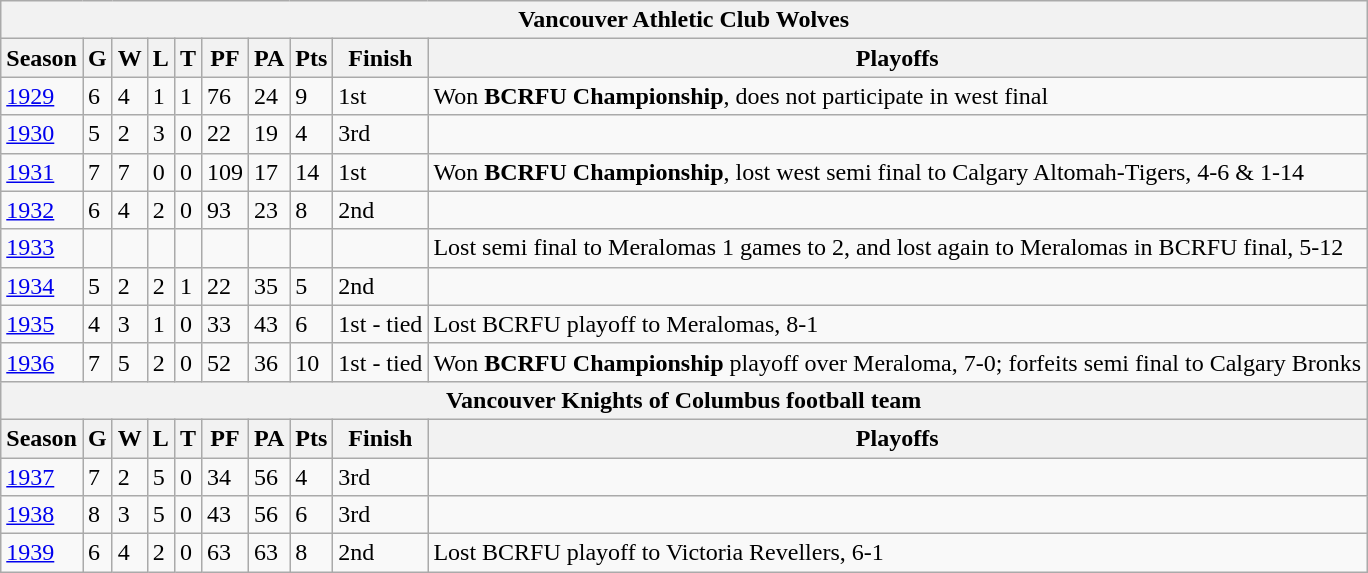<table class="wikitable">
<tr>
<th bgcolor="#DDDDDD" colspan="10">Vancouver Athletic Club Wolves</th>
</tr>
<tr>
<th>Season</th>
<th>G</th>
<th>W</th>
<th>L</th>
<th>T</th>
<th>PF</th>
<th>PA</th>
<th>Pts</th>
<th>Finish</th>
<th>Playoffs</th>
</tr>
<tr>
<td><a href='#'>1929</a></td>
<td>6</td>
<td>4</td>
<td>1</td>
<td>1</td>
<td>76</td>
<td>24</td>
<td>9</td>
<td>1st</td>
<td>Won <strong>BCRFU Championship</strong>, does not participate in west final</td>
</tr>
<tr>
<td><a href='#'>1930</a></td>
<td>5</td>
<td>2</td>
<td>3</td>
<td>0</td>
<td>22</td>
<td>19</td>
<td>4</td>
<td>3rd</td>
<td></td>
</tr>
<tr>
<td><a href='#'>1931</a></td>
<td>7</td>
<td>7</td>
<td>0</td>
<td>0</td>
<td>109</td>
<td>17</td>
<td>14</td>
<td>1st</td>
<td>Won <strong>BCRFU Championship</strong>, lost west semi final to Calgary Altomah-Tigers, 4-6 & 1-14</td>
</tr>
<tr>
<td><a href='#'>1932</a></td>
<td>6</td>
<td>4</td>
<td>2</td>
<td>0</td>
<td>93</td>
<td>23</td>
<td>8</td>
<td>2nd</td>
<td></td>
</tr>
<tr>
<td><a href='#'>1933</a></td>
<td></td>
<td></td>
<td></td>
<td></td>
<td></td>
<td></td>
<td></td>
<td></td>
<td>Lost semi final to Meralomas 1 games to 2, and lost again to Meralomas in BCRFU final, 5-12</td>
</tr>
<tr>
<td><a href='#'>1934</a></td>
<td>5</td>
<td>2</td>
<td>2</td>
<td>1</td>
<td>22</td>
<td>35</td>
<td>5</td>
<td>2nd</td>
<td></td>
</tr>
<tr>
<td><a href='#'>1935</a></td>
<td>4</td>
<td>3</td>
<td>1</td>
<td>0</td>
<td>33</td>
<td>43</td>
<td>6</td>
<td>1st - tied</td>
<td>Lost BCRFU playoff to Meralomas, 8-1</td>
</tr>
<tr>
<td><a href='#'>1936</a></td>
<td>7</td>
<td>5</td>
<td>2</td>
<td>0</td>
<td>52</td>
<td>36</td>
<td>10</td>
<td>1st - tied</td>
<td>Won <strong>BCRFU Championship</strong> playoff over Meraloma, 7-0; forfeits semi final to Calgary Bronks</td>
</tr>
<tr>
<th bgcolor="#DDDDDD" colspan="10">Vancouver Knights of Columbus football team</th>
</tr>
<tr>
<th>Season</th>
<th>G</th>
<th>W</th>
<th>L</th>
<th>T</th>
<th>PF</th>
<th>PA</th>
<th>Pts</th>
<th>Finish</th>
<th>Playoffs</th>
</tr>
<tr>
<td><a href='#'>1937</a></td>
<td>7</td>
<td>2</td>
<td>5</td>
<td>0</td>
<td>34</td>
<td>56</td>
<td>4</td>
<td>3rd</td>
<td></td>
</tr>
<tr>
<td><a href='#'>1938</a></td>
<td>8</td>
<td>3</td>
<td>5</td>
<td>0</td>
<td>43</td>
<td>56</td>
<td>6</td>
<td>3rd</td>
<td></td>
</tr>
<tr>
<td><a href='#'>1939</a></td>
<td>6</td>
<td>4</td>
<td>2</td>
<td>0</td>
<td>63</td>
<td>63</td>
<td>8</td>
<td>2nd</td>
<td>Lost BCRFU playoff to Victoria Revellers, 6-1</td>
</tr>
</table>
